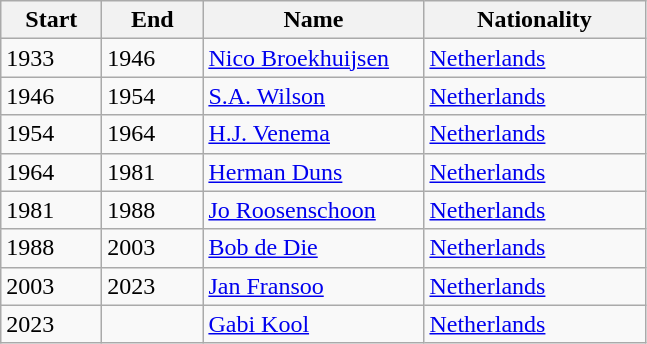<table class="wikitable sortable">
<tr>
<th width=60>Start</th>
<th width=60>End</th>
<th width=140>Name</th>
<th width=140>Nationality</th>
</tr>
<tr>
<td>1933</td>
<td>1946</td>
<td><a href='#'>Nico Broekhuijsen</a></td>
<td> <a href='#'>Netherlands</a></td>
</tr>
<tr>
<td>1946</td>
<td>1954</td>
<td><a href='#'>S.A. Wilson</a></td>
<td> <a href='#'>Netherlands</a></td>
</tr>
<tr>
<td>1954</td>
<td>1964</td>
<td><a href='#'>H.J. Venema</a></td>
<td> <a href='#'>Netherlands</a></td>
</tr>
<tr>
<td>1964</td>
<td>1981</td>
<td><a href='#'>Herman Duns</a></td>
<td> <a href='#'>Netherlands</a></td>
</tr>
<tr>
<td>1981</td>
<td>1988</td>
<td><a href='#'>Jo Roosenschoon</a></td>
<td> <a href='#'>Netherlands</a></td>
</tr>
<tr>
<td>1988</td>
<td>2003</td>
<td><a href='#'>Bob de Die</a></td>
<td> <a href='#'>Netherlands</a></td>
</tr>
<tr>
<td>2003</td>
<td>2023</td>
<td><a href='#'>Jan Fransoo</a></td>
<td> <a href='#'>Netherlands</a></td>
</tr>
<tr>
<td>2023</td>
<td></td>
<td><a href='#'>Gabi Kool</a></td>
<td> <a href='#'>Netherlands</a></td>
</tr>
</table>
